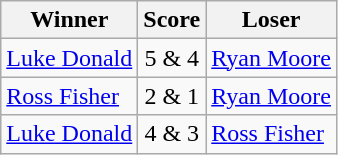<table class="wikitable" font-size:95%;">
<tr>
<th>Winner</th>
<th>Score</th>
<th>Loser</th>
</tr>
<tr>
<td><a href='#'>Luke Donald</a></td>
<td align=center>5 & 4</td>
<td><a href='#'>Ryan Moore</a></td>
</tr>
<tr>
<td><a href='#'>Ross Fisher</a></td>
<td align=center>2 & 1</td>
<td><a href='#'>Ryan Moore</a></td>
</tr>
<tr>
<td><a href='#'>Luke Donald</a></td>
<td align=center>4 & 3</td>
<td><a href='#'>Ross Fisher</a></td>
</tr>
</table>
